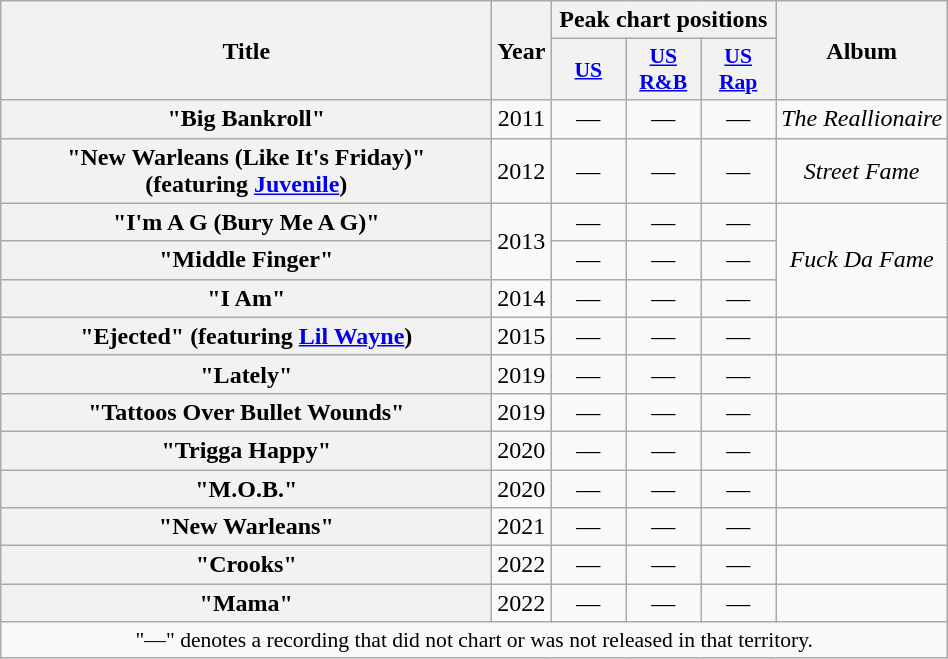<table class="wikitable plainrowheaders" style="text-align:center;">
<tr>
<th scope="col" rowspan="2" style="width:20em;">Title</th>
<th scope="col" rowspan="2">Year</th>
<th scope="col" colspan="3">Peak chart positions</th>
<th scope="col" rowspan="2">Album</th>
</tr>
<tr>
<th scope="col" style="width:3em;font-size:90%;"><a href='#'>US</a><br></th>
<th scope="col" style="width:3em;font-size:90%;"><a href='#'>US<br>R&B</a><br></th>
<th scope="col" style="width:3em;font-size:90%;"><a href='#'>US<br>Rap</a><br></th>
</tr>
<tr>
<th scope="row">"Big Bankroll"</th>
<td>2011</td>
<td>—</td>
<td>—</td>
<td>—</td>
<td><em>The Reallionaire</em></td>
</tr>
<tr>
<th scope="row">"New Warleans (Like It's Friday)"<br><span>(featuring <a href='#'>Juvenile</a>)</span></th>
<td>2012</td>
<td>—</td>
<td>—</td>
<td>—</td>
<td><em>Street Fame</em></td>
</tr>
<tr>
<th scope="row">"I'm A G (Bury Me A G)"</th>
<td rowspan="2">2013</td>
<td>—</td>
<td>—</td>
<td>—</td>
<td rowspan="3"><em>Fuck Da Fame</em></td>
</tr>
<tr>
<th scope="row">"Middle Finger"</th>
<td>—</td>
<td>—</td>
<td>—</td>
</tr>
<tr>
<th scope="row">"I Am"</th>
<td>2014</td>
<td>—</td>
<td>—</td>
<td>—</td>
</tr>
<tr>
<th scope="row">"Ejected" <span>(featuring <a href='#'>Lil Wayne</a>)</span></th>
<td>2015</td>
<td>—</td>
<td>—</td>
<td>—</td>
<td></td>
</tr>
<tr>
<th scope="row">"Lately"</th>
<td>2019</td>
<td>—</td>
<td>—</td>
<td>—</td>
<td></td>
</tr>
<tr>
<th scope="row">"Tattoos Over Bullet Wounds"</th>
<td>2019</td>
<td>—</td>
<td>—</td>
<td>—</td>
<td></td>
</tr>
<tr>
<th scope="row">"Trigga Happy"</th>
<td>2020</td>
<td>—</td>
<td>—</td>
<td>—</td>
<td></td>
</tr>
<tr>
<th scope="row">"M.O.B."</th>
<td>2020</td>
<td>—</td>
<td>—</td>
<td>—</td>
<td></td>
</tr>
<tr>
<th scope="row">"New Warleans"</th>
<td>2021</td>
<td>—</td>
<td>—</td>
<td>—</td>
<td></td>
</tr>
<tr>
<th scope="row">"Crooks"</th>
<td>2022</td>
<td>—</td>
<td>—</td>
<td>—</td>
<td></td>
</tr>
<tr>
<th scope="row">"Mama"</th>
<td>2022</td>
<td>—</td>
<td>—</td>
<td>—</td>
<td></td>
</tr>
<tr>
<td colspan="12" style="font-size:90%">"—" denotes a recording that did not chart or was not released in that territory.</td>
</tr>
</table>
